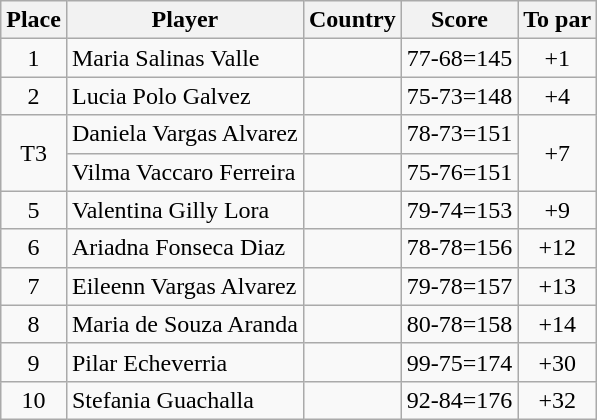<table class="wikitable">
<tr>
<th>Place</th>
<th>Player</th>
<th>Country</th>
<th>Score</th>
<th>To par</th>
</tr>
<tr>
<td style="text-align:center;">1</td>
<td>Maria Salinas Valle</td>
<td></td>
<td>77-68=145</td>
<td style="text-align:center;">+1</td>
</tr>
<tr>
<td style="text-align:center;">2</td>
<td>Lucia Polo Galvez</td>
<td></td>
<td>75-73=148</td>
<td style="text-align:center;">+4</td>
</tr>
<tr>
<td rowspan="2" style="text-align:center;">T3</td>
<td>Daniela Vargas Alvarez</td>
<td></td>
<td>78-73=151</td>
<td rowspan="2" style="text-align:center;">+7</td>
</tr>
<tr>
<td>Vilma Vaccaro Ferreira</td>
<td></td>
<td>75-76=151</td>
</tr>
<tr>
<td style="text-align:center;">5</td>
<td>Valentina Gilly Lora</td>
<td></td>
<td>79-74=153</td>
<td style="text-align:center;">+9</td>
</tr>
<tr>
<td style="text-align:center;">6</td>
<td>Ariadna Fonseca Diaz</td>
<td></td>
<td>78-78=156</td>
<td style="text-align:center;">+12</td>
</tr>
<tr>
<td style="text-align:center;">7</td>
<td>Eileenn Vargas Alvarez</td>
<td></td>
<td>79-78=157</td>
<td style="text-align:center;">+13</td>
</tr>
<tr>
<td style="text-align:center;">8</td>
<td>Maria de Souza Aranda</td>
<td></td>
<td>80-78=158</td>
<td style="text-align:center;">+14</td>
</tr>
<tr>
<td style="text-align:center;">9</td>
<td>Pilar Echeverria</td>
<td></td>
<td>99-75=174</td>
<td style="text-align:center;">+30</td>
</tr>
<tr>
<td style="text-align:center;">10</td>
<td>Stefania Guachalla</td>
<td></td>
<td>92-84=176</td>
<td style="text-align:center;">+32</td>
</tr>
</table>
